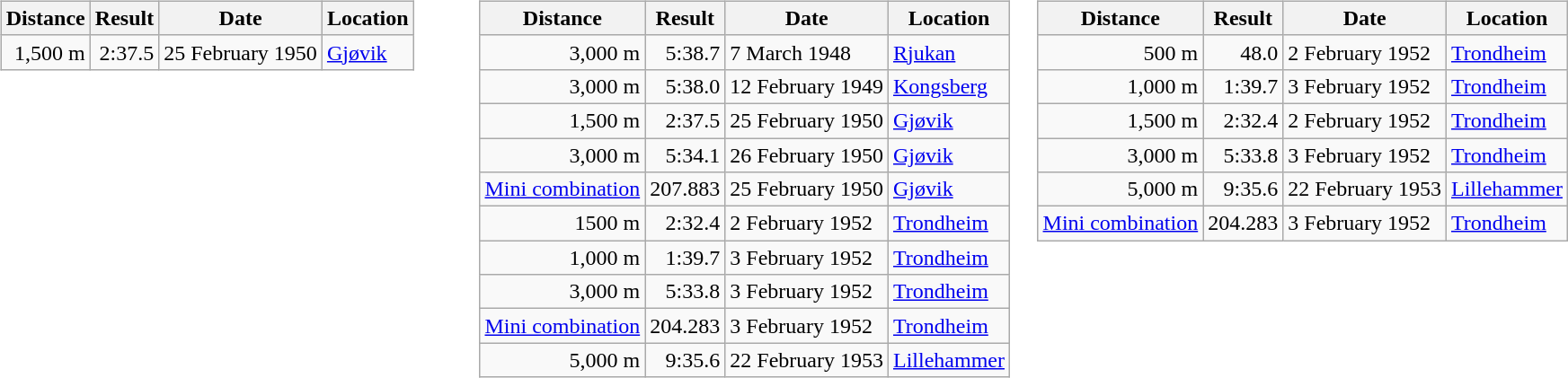<table>
<tr>
<td width="30%" valign="top"><br><table class="wikitable">
<tr>
<th>Distance</th>
<th>Result</th>
<th>Date</th>
<th>Location</th>
</tr>
<tr align="right">
<td>1,500 m</td>
<td>2:37.5</td>
<td align="left">25 February 1950</td>
<td align="left"><a href='#'>Gjøvik</a></td>
</tr>
</table>
</td>
<td width="35%" valign="top"><br><table class="wikitable">
<tr>
<th>Distance</th>
<th>Result</th>
<th>Date</th>
<th>Location</th>
</tr>
<tr align="right">
<td>3,000 m</td>
<td>5:38.7</td>
<td align="left">7 March 1948</td>
<td align="left"><a href='#'>Rjukan</a></td>
</tr>
<tr align="right">
<td>3,000 m</td>
<td>5:38.0</td>
<td align="left">12 February 1949</td>
<td align="left"><a href='#'>Kongsberg</a></td>
</tr>
<tr align="right">
<td>1,500 m</td>
<td>2:37.5</td>
<td align="left">25 February 1950</td>
<td align="left"><a href='#'>Gjøvik</a></td>
</tr>
<tr align="right">
<td>3,000 m</td>
<td>5:34.1</td>
<td align="left">26 February 1950</td>
<td align="left"><a href='#'>Gjøvik</a></td>
</tr>
<tr align="right">
<td><a href='#'>Mini combination</a></td>
<td>207.883</td>
<td align="left">25 February 1950</td>
<td align="left"><a href='#'>Gjøvik</a></td>
</tr>
<tr align="right">
<td>1500 m</td>
<td>2:32.4</td>
<td align="left">2 February 1952</td>
<td align="left"><a href='#'>Trondheim</a></td>
</tr>
<tr align="right">
<td>1,000 m</td>
<td>1:39.7</td>
<td align="left">3 February 1952</td>
<td align="left"><a href='#'>Trondheim</a></td>
</tr>
<tr align="right">
<td>3,000 m</td>
<td>5:33.8</td>
<td align="left">3 February 1952</td>
<td align="left"><a href='#'>Trondheim</a></td>
</tr>
<tr align="right">
<td><a href='#'>Mini combination</a></td>
<td>204.283</td>
<td align="left">3 February 1952</td>
<td align="left"><a href='#'>Trondheim</a></td>
</tr>
<tr align="right">
<td>5,000 m</td>
<td>9:35.6</td>
<td align="left">22 February 1953</td>
<td align="left"><a href='#'>Lillehammer</a></td>
</tr>
</table>
</td>
<td width="35%" valign="top"><br><table class="wikitable">
<tr>
<th>Distance</th>
<th>Result</th>
<th>Date</th>
<th>Location</th>
</tr>
<tr align="right">
<td>500 m</td>
<td>48.0</td>
<td align="left">2 February 1952</td>
<td align="left"><a href='#'>Trondheim</a></td>
</tr>
<tr align="right">
<td>1,000 m</td>
<td>1:39.7</td>
<td align="left">3 February 1952</td>
<td align="left"><a href='#'>Trondheim</a></td>
</tr>
<tr align="right">
<td>1,500 m</td>
<td>2:32.4</td>
<td align="left">2 February 1952</td>
<td align="left"><a href='#'>Trondheim</a></td>
</tr>
<tr align="right">
<td>3,000 m</td>
<td>5:33.8</td>
<td align="left">3 February 1952</td>
<td align="left"><a href='#'>Trondheim</a></td>
</tr>
<tr align="right">
<td>5,000 m</td>
<td>9:35.6</td>
<td align="left">22 February 1953</td>
<td align="left"><a href='#'>Lillehammer</a></td>
</tr>
<tr align="right">
<td><a href='#'>Mini combination</a></td>
<td>204.283</td>
<td align="left">3 February 1952</td>
<td align="left"><a href='#'>Trondheim</a></td>
</tr>
</table>
</td>
</tr>
</table>
